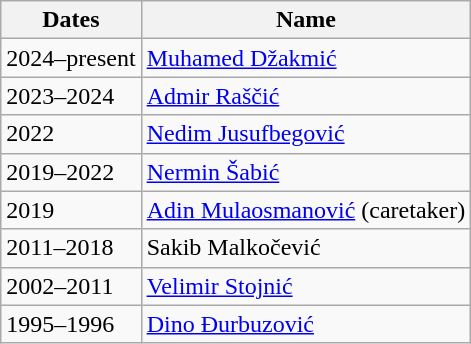<table class="wikitable">
<tr>
<th>Dates</th>
<th>Name</th>
</tr>
<tr>
<td>2024–present</td>
<td> <a href='#'>Muhamed Džakmić</a></td>
</tr>
<tr>
<td>2023–2024</td>
<td> <a href='#'>Admir Raščić</a></td>
</tr>
<tr>
<td>2022</td>
<td> <a href='#'>Nedim Jusufbegović</a></td>
</tr>
<tr>
<td>2019–2022</td>
<td> <a href='#'>Nermin Šabić</a></td>
</tr>
<tr>
<td>2019</td>
<td> <a href='#'>Adin Mulaosmanović</a> (caretaker)</td>
</tr>
<tr>
<td>2011–2018</td>
<td> Sakib Malkočević</td>
</tr>
<tr>
<td>2002–2011</td>
<td> <a href='#'>Velimir Stojnić</a></td>
</tr>
<tr>
<td>1995–1996</td>
<td> <a href='#'>Dino Đurbuzović</a></td>
</tr>
</table>
